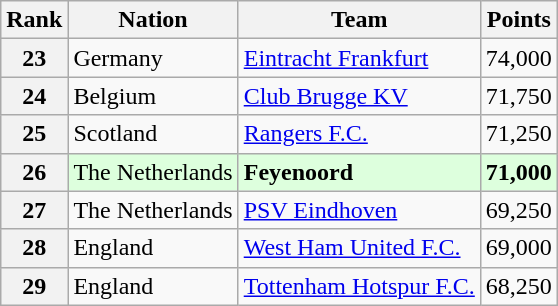<table class="wikitable" style="text-align:left;">
<tr>
<th>Rank</th>
<th>Nation</th>
<th>Team</th>
<th>Points</th>
</tr>
<tr>
<th>23</th>
<td> Germany</td>
<td><a href='#'>Eintracht Frankfurt</a></td>
<td align=right>74,000</td>
</tr>
<tr>
<th>24</th>
<td> Belgium</td>
<td><a href='#'>Club Brugge KV</a></td>
<td align=right>71,750</td>
</tr>
<tr>
<th>25</th>
<td> Scotland</td>
<td><a href='#'>Rangers F.C.</a></td>
<td align=right>71,250</td>
</tr>
<tr>
<th bgcolor="#ddffdd">26</th>
<td bgcolor="#ddffdd"> The Netherlands</td>
<td bgcolor="#ddffdd"><strong>Feyenoord</strong></td>
<td align=right bgcolor="#ddffdd"><strong>71,000</strong></td>
</tr>
<tr>
<th>27</th>
<td> The Netherlands</td>
<td><a href='#'>PSV Eindhoven</a></td>
<td align=right>69,250</td>
</tr>
<tr>
<th>28</th>
<td> England</td>
<td><a href='#'>West Ham United F.C.</a></td>
<td align=right>69,000</td>
</tr>
<tr>
<th>29</th>
<td> England</td>
<td><a href='#'>Tottenham Hotspur F.C.</a></td>
<td align=right>68,250</td>
</tr>
</table>
